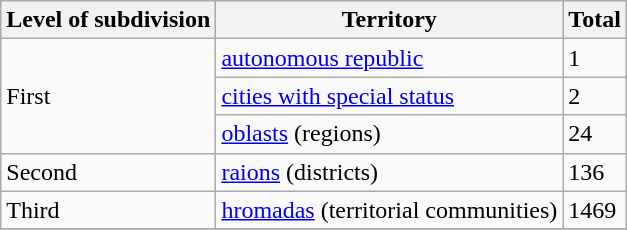<table class="wikitable">
<tr>
<th>Level of subdivision</th>
<th>Territory</th>
<th>Total</th>
</tr>
<tr>
<td rowspan="3">First</td>
<td><a href='#'>autonomous republic</a></td>
<td>1</td>
</tr>
<tr>
<td><a href='#'>cities with special status</a></td>
<td>2</td>
</tr>
<tr>
<td><a href='#'>oblasts</a> (regions)</td>
<td>24</td>
</tr>
<tr>
<td>Second</td>
<td><a href='#'>raions</a> (districts)</td>
<td>136</td>
</tr>
<tr>
<td>Third</td>
<td><a href='#'>hromadas</a> (territorial communities)</td>
<td>1469</td>
</tr>
<tr>
</tr>
</table>
